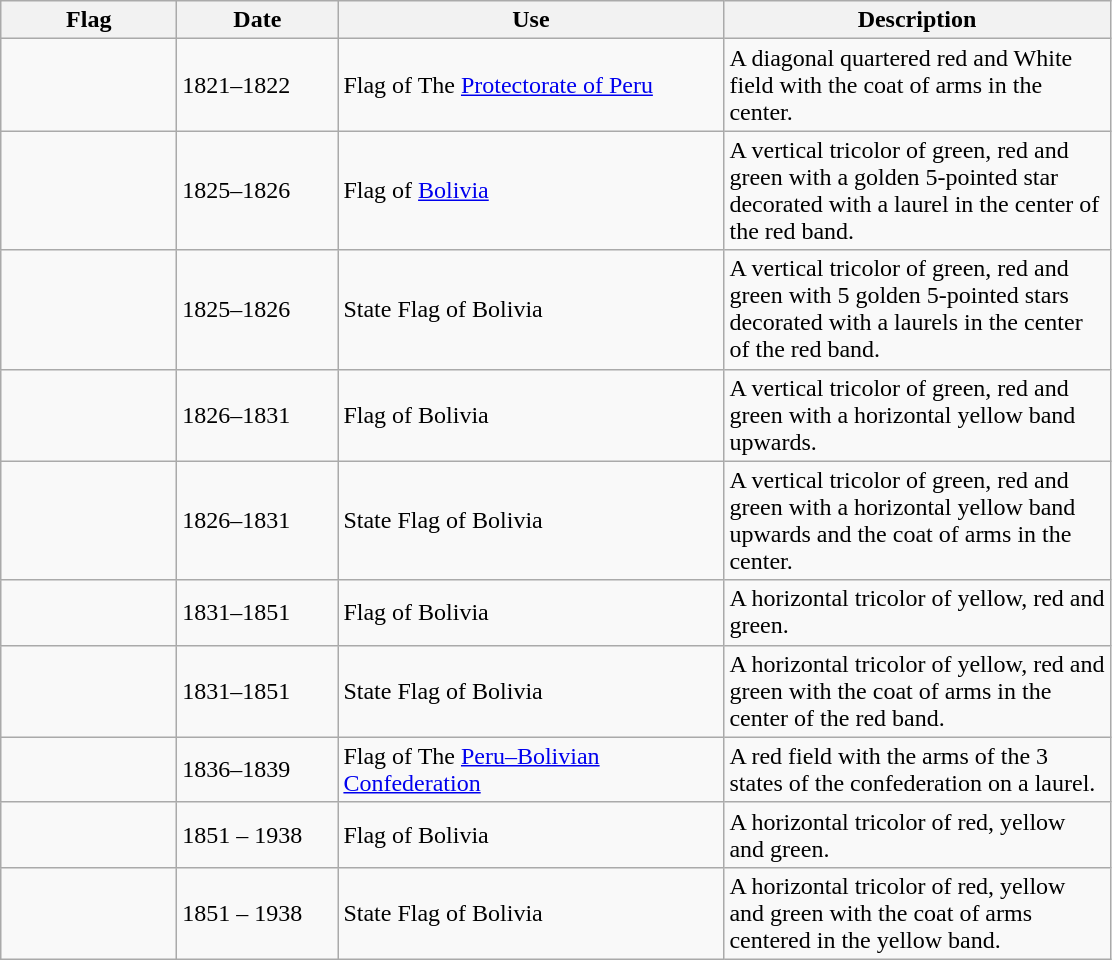<table class="wikitable">
<tr>
<th style="width:110px;">Flag</th>
<th style="width:100px;">Date</th>
<th style="width:250px;">Use</th>
<th style="width:250px;">Description</th>
</tr>
<tr>
<td></td>
<td>1821–1822</td>
<td>Flag of The <a href='#'>Protectorate of Peru</a></td>
<td>A diagonal quartered red and White field with the coat of arms in the center.</td>
</tr>
<tr>
<td></td>
<td>1825–1826</td>
<td>Flag of <a href='#'>Bolivia</a></td>
<td>A vertical tricolor of green, red and green with a golden 5-pointed star decorated with a laurel in the center of the red band.</td>
</tr>
<tr>
<td></td>
<td>1825–1826</td>
<td>State Flag of Bolivia</td>
<td>A vertical tricolor of green, red and green with 5 golden 5-pointed stars decorated with a laurels in the center of the red band.</td>
</tr>
<tr>
<td></td>
<td>1826–1831</td>
<td>Flag of Bolivia</td>
<td>A vertical tricolor of green, red and green with a horizontal yellow band upwards.</td>
</tr>
<tr>
<td></td>
<td>1826–1831</td>
<td>State Flag of Bolivia</td>
<td>A vertical tricolor of green, red and green with a horizontal yellow band upwards and the coat of arms in the center.</td>
</tr>
<tr>
<td></td>
<td>1831–1851</td>
<td>Flag of Bolivia</td>
<td>A horizontal tricolor of yellow, red and green.</td>
</tr>
<tr>
<td></td>
<td>1831–1851</td>
<td>State Flag of Bolivia</td>
<td>A horizontal tricolor of yellow, red and green with the coat of arms in the center of the red band.</td>
</tr>
<tr>
<td></td>
<td>1836–1839</td>
<td>Flag of The <a href='#'>Peru–Bolivian Confederation</a></td>
<td>A red field with the arms of the 3 states of the confederation on a laurel.</td>
</tr>
<tr>
<td></td>
<td>1851 – 1938</td>
<td>Flag of Bolivia</td>
<td>A horizontal tricolor of red, yellow and green.</td>
</tr>
<tr>
<td></td>
<td>1851 – 1938</td>
<td>State Flag of Bolivia</td>
<td>A horizontal tricolor of red, yellow and green with the coat of arms centered in the yellow band.</td>
</tr>
</table>
